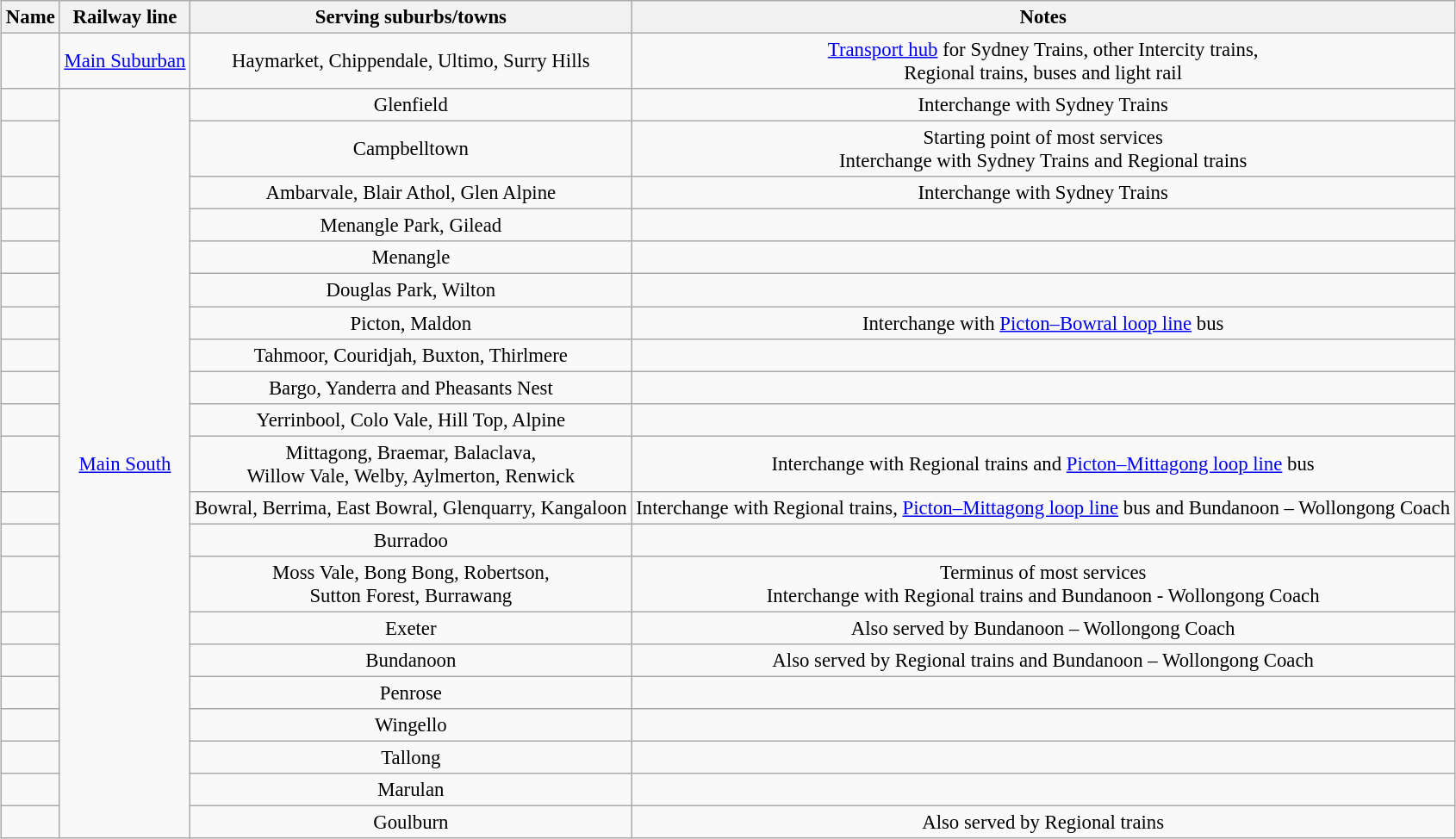<table class="wikitable" style="font-size:95%; text-align:center; margin-left: auto; margin-right: auto;">
<tr>
<th>Name</th>
<th>Railway line</th>
<th>Serving suburbs/towns</th>
<th>Notes</th>
</tr>
<tr>
<td><strong></strong></td>
<td><a href='#'>Main Suburban</a></td>
<td>Haymarket, Chippendale, Ultimo, Surry Hills</td>
<td><a href='#'>Transport hub</a> for Sydney Trains, other Intercity trains, <br>Regional trains, buses and light rail</td>
</tr>
<tr>
<td><strong></strong></td>
<td rowspan="21"><a href='#'>Main South</a></td>
<td>Glenfield</td>
<td>Interchange with Sydney Trains</td>
</tr>
<tr>
<td><strong></strong></td>
<td>Campbelltown</td>
<td>Starting point of most services<br>Interchange with Sydney Trains and Regional trains</td>
</tr>
<tr>
<td><strong></strong></td>
<td>Ambarvale, Blair Athol, Glen Alpine</td>
<td>Interchange with Sydney Trains</td>
</tr>
<tr>
<td><strong></strong></td>
<td>Menangle Park, Gilead</td>
<td></td>
</tr>
<tr>
<td><strong></strong></td>
<td>Menangle</td>
<td></td>
</tr>
<tr>
<td><strong></strong></td>
<td>Douglas Park, Wilton</td>
<td></td>
</tr>
<tr>
<td><strong></strong></td>
<td>Picton, Maldon</td>
<td>Interchange with <a href='#'>Picton–Bowral loop line</a> bus</td>
</tr>
<tr>
<td><strong></strong></td>
<td>Tahmoor, Couridjah, Buxton, Thirlmere</td>
<td></td>
</tr>
<tr>
<td><strong></strong></td>
<td>Bargo, Yanderra and Pheasants Nest</td>
<td></td>
</tr>
<tr>
<td><strong></strong></td>
<td>Yerrinbool, Colo Vale, Hill Top, Alpine</td>
<td></td>
</tr>
<tr>
<td><strong></strong></td>
<td>Mittagong, Braemar, Balaclava,<br>Willow Vale, Welby, Aylmerton, Renwick</td>
<td>Interchange with Regional trains and <a href='#'>Picton–Mittagong loop line</a> bus</td>
</tr>
<tr>
<td><strong></strong></td>
<td>Bowral, Berrima, East Bowral, Glenquarry, Kangaloon</td>
<td>Interchange with Regional trains, <a href='#'>Picton–Mittagong loop line</a> bus and Bundanoon – Wollongong Coach</td>
</tr>
<tr>
<td><strong></strong></td>
<td>Burradoo</td>
<td></td>
</tr>
<tr>
<td><strong></strong></td>
<td>Moss Vale, Bong Bong, Robertson,<br>Sutton Forest, Burrawang</td>
<td>Terminus of most services<br>Interchange with Regional trains and Bundanoon - Wollongong Coach</td>
</tr>
<tr>
<td><strong></strong></td>
<td>Exeter</td>
<td>Also served by Bundanoon – Wollongong Coach</td>
</tr>
<tr>
<td><strong></strong></td>
<td>Bundanoon</td>
<td>Also served by Regional trains and Bundanoon – Wollongong Coach</td>
</tr>
<tr>
<td><strong></strong></td>
<td>Penrose</td>
<td></td>
</tr>
<tr>
<td><strong></strong></td>
<td>Wingello</td>
<td></td>
</tr>
<tr>
<td><strong></strong></td>
<td>Tallong</td>
<td></td>
</tr>
<tr>
<td><strong></strong></td>
<td>Marulan</td>
<td></td>
</tr>
<tr>
<td><strong></strong></td>
<td>Goulburn</td>
<td>Also served by Regional trains</td>
</tr>
</table>
